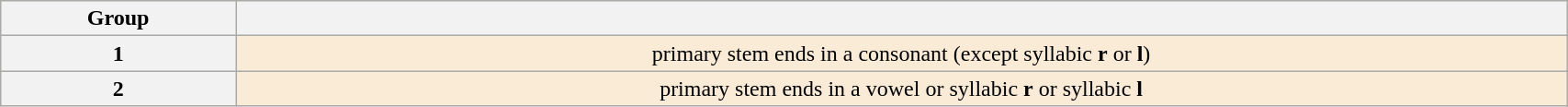<table class="wikitable" border="1" width=90% style="text-align:center; background:antiquewhite">
<tr>
<th>Group</th>
<th width=85%></th>
</tr>
<tr>
<th>1</th>
<td>primary stem ends in a consonant (except syllabic <strong>r</strong> or <strong>l</strong>)</td>
</tr>
<tr>
<th>2</th>
<td>primary stem ends in a vowel or syllabic <strong>r</strong> or syllabic <strong>l</strong></td>
</tr>
</table>
